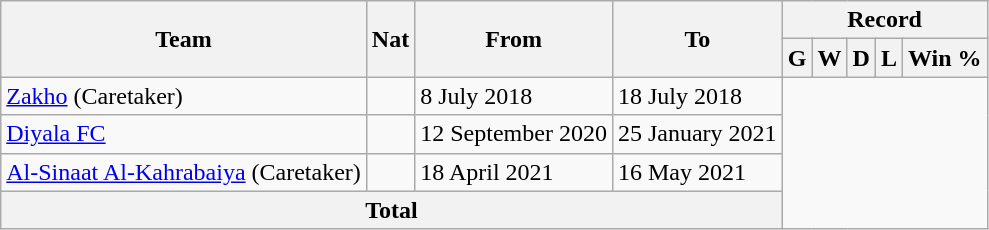<table class="wikitable" style="text-align: center">
<tr>
<th rowspan="2">Team</th>
<th rowspan="2">Nat</th>
<th rowspan="2">From</th>
<th rowspan="2">To</th>
<th colspan="5">Record</th>
</tr>
<tr>
<th>G</th>
<th>W</th>
<th>D</th>
<th>L</th>
<th>Win %</th>
</tr>
<tr>
<td align=left><a href='#'>Zakho</a> (Caretaker)</td>
<td></td>
<td align=left>8 July 2018</td>
<td align=left>18 July 2018<br></td>
</tr>
<tr>
<td align=left><a href='#'>Diyala FC</a></td>
<td></td>
<td align=left>12 September 2020</td>
<td align=left>25 January 2021<br></td>
</tr>
<tr>
<td align=left><a href='#'>Al-Sinaat Al-Kahrabaiya</a> (Caretaker)</td>
<td></td>
<td align=left>18 April 2021</td>
<td align=left>16 May 2021<br></td>
</tr>
<tr>
<th colspan="4" align="center" valign=middle>Total<br></th>
</tr>
</table>
